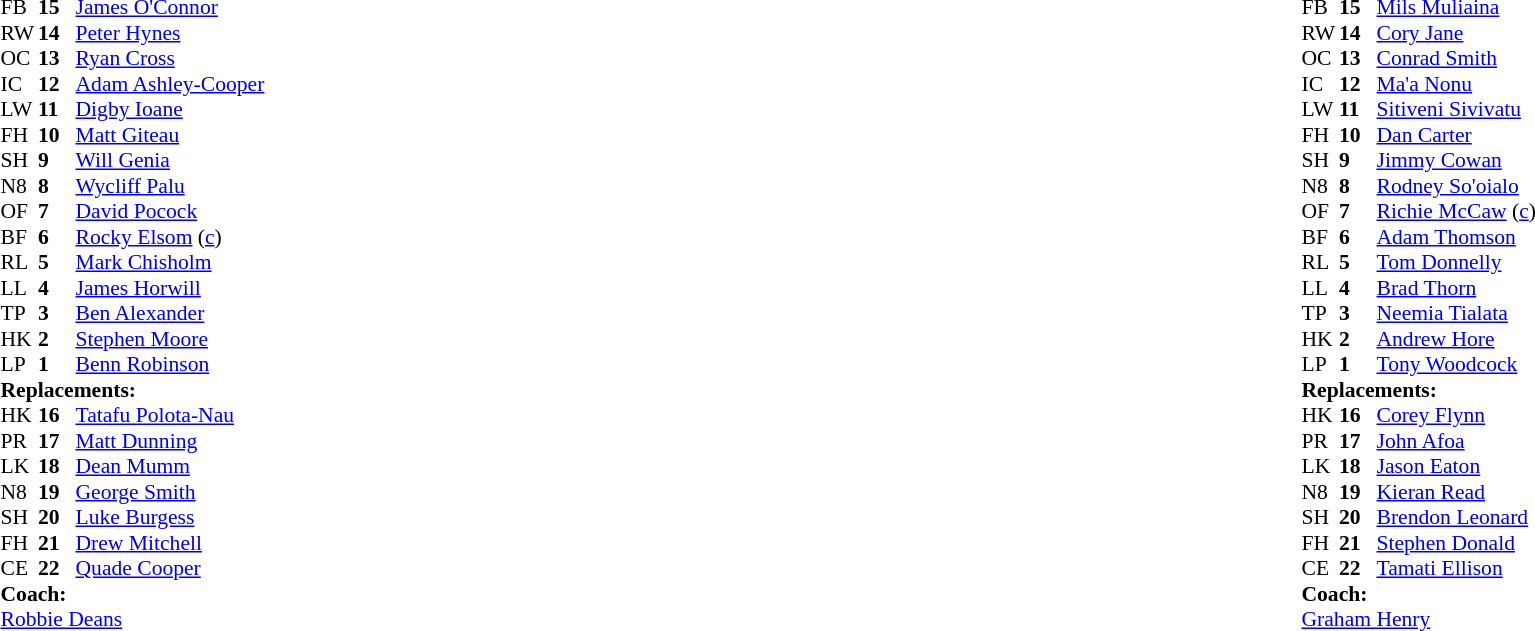<table style="width:100%;">
<tr>
<td style="vertical-align:top; width:50%;"><br><table style="font-size: 90%" cellspacing="0" cellpadding="0">
<tr>
<th width="25"></th>
<th width="25"></th>
</tr>
<tr>
<td>FB</td>
<td><strong>15</strong></td>
<td><a href='#'>James O'Connor</a></td>
</tr>
<tr>
<td>RW</td>
<td><strong>14</strong></td>
<td><a href='#'>Peter Hynes</a></td>
</tr>
<tr>
<td>OC</td>
<td><strong>13</strong></td>
<td><a href='#'>Ryan Cross</a></td>
</tr>
<tr>
<td>IC</td>
<td><strong>12</strong></td>
<td><a href='#'>Adam Ashley-Cooper</a></td>
</tr>
<tr>
<td>LW</td>
<td><strong>11</strong></td>
<td><a href='#'>Digby Ioane</a></td>
</tr>
<tr>
<td>FH</td>
<td><strong>10</strong></td>
<td><a href='#'>Matt Giteau</a></td>
</tr>
<tr>
<td>SH</td>
<td><strong>9</strong></td>
<td><a href='#'>Will Genia</a></td>
</tr>
<tr>
<td>N8</td>
<td><strong>8</strong></td>
<td><a href='#'>Wycliff Palu</a></td>
<td></td>
<td></td>
</tr>
<tr>
<td>OF</td>
<td><strong>7</strong></td>
<td><a href='#'>David Pocock</a></td>
</tr>
<tr>
<td>BF</td>
<td><strong>6</strong></td>
<td><a href='#'>Rocky Elsom</a> (<a href='#'>c</a>)</td>
</tr>
<tr>
<td>RL</td>
<td><strong>5</strong></td>
<td><a href='#'>Mark Chisholm</a></td>
<td></td>
<td></td>
</tr>
<tr>
<td>LL</td>
<td><strong>4</strong></td>
<td><a href='#'>James Horwill</a></td>
</tr>
<tr>
<td>TP</td>
<td><strong>3</strong></td>
<td><a href='#'>Ben Alexander</a></td>
</tr>
<tr>
<td>HK</td>
<td><strong>2</strong></td>
<td><a href='#'>Stephen Moore</a></td>
<td></td>
<td></td>
</tr>
<tr>
<td>LP</td>
<td><strong>1</strong></td>
<td><a href='#'>Benn Robinson</a></td>
</tr>
<tr>
<td colspan=3><strong>Replacements:</strong></td>
</tr>
<tr>
<td>HK</td>
<td><strong>16</strong></td>
<td><a href='#'>Tatafu Polota-Nau</a></td>
<td></td>
<td></td>
</tr>
<tr>
<td>PR</td>
<td><strong>17</strong></td>
<td><a href='#'>Matt Dunning</a></td>
</tr>
<tr>
<td>LK</td>
<td><strong>18</strong></td>
<td><a href='#'>Dean Mumm</a></td>
<td></td>
<td></td>
</tr>
<tr>
<td>N8</td>
<td><strong>19</strong></td>
<td><a href='#'>George Smith</a></td>
<td></td>
<td></td>
</tr>
<tr>
<td>SH</td>
<td><strong>20</strong></td>
<td><a href='#'>Luke Burgess</a></td>
</tr>
<tr>
<td>FH</td>
<td><strong>21</strong></td>
<td><a href='#'>Drew Mitchell</a></td>
</tr>
<tr>
<td>CE</td>
<td><strong>22</strong></td>
<td><a href='#'>Quade Cooper</a></td>
</tr>
<tr>
<td colspan=3><strong>Coach:</strong></td>
</tr>
<tr>
<td colspan="4"> <a href='#'>Robbie Deans</a></td>
</tr>
</table>
</td>
<td style="vertical-align:top"></td>
<td style="vertical-align:top;width:50%"><br><table cellspacing="0" cellpadding="0" style="font-size:90%; margin:auto;">
<tr>
<th width="25"></th>
<th width="25"></th>
</tr>
<tr>
<td>FB</td>
<td><strong>15</strong></td>
<td><a href='#'>Mils Muliaina</a></td>
</tr>
<tr>
<td>RW</td>
<td><strong>14</strong></td>
<td><a href='#'>Cory Jane</a></td>
</tr>
<tr>
<td>OC</td>
<td><strong>13</strong></td>
<td><a href='#'>Conrad Smith</a></td>
</tr>
<tr>
<td>IC</td>
<td><strong>12</strong></td>
<td><a href='#'>Ma'a Nonu</a></td>
</tr>
<tr>
<td>LW</td>
<td><strong>11</strong></td>
<td><a href='#'>Sitiveni Sivivatu</a></td>
<td></td>
<td></td>
</tr>
<tr>
<td>FH</td>
<td><strong>10</strong></td>
<td><a href='#'>Dan Carter</a></td>
<td></td>
<td></td>
</tr>
<tr>
<td>SH</td>
<td><strong>9</strong></td>
<td><a href='#'>Jimmy Cowan</a></td>
</tr>
<tr>
<td>N8</td>
<td><strong>8</strong></td>
<td><a href='#'>Rodney So'oialo</a></td>
<td></td>
<td></td>
</tr>
<tr>
<td>OF</td>
<td><strong>7</strong></td>
<td><a href='#'>Richie McCaw</a> (<a href='#'>c</a>)</td>
</tr>
<tr>
<td>BF</td>
<td><strong>6</strong></td>
<td><a href='#'>Adam Thomson</a></td>
</tr>
<tr>
<td>RL</td>
<td><strong>5</strong></td>
<td><a href='#'>Tom Donnelly</a></td>
<td></td>
<td></td>
</tr>
<tr>
<td>LL</td>
<td><strong>4</strong></td>
<td><a href='#'>Brad Thorn</a></td>
</tr>
<tr>
<td>TP</td>
<td><strong>3</strong></td>
<td><a href='#'>Neemia Tialata</a></td>
<td></td>
<td></td>
</tr>
<tr>
<td>HK</td>
<td><strong>2</strong></td>
<td><a href='#'>Andrew Hore</a></td>
</tr>
<tr>
<td>LP</td>
<td><strong>1</strong></td>
<td><a href='#'>Tony Woodcock</a></td>
</tr>
<tr>
<td colspan=3><strong>Replacements:</strong></td>
</tr>
<tr>
<td>HK</td>
<td><strong>16</strong></td>
<td><a href='#'>Corey Flynn</a></td>
</tr>
<tr>
<td>PR</td>
<td><strong>17</strong></td>
<td><a href='#'>John Afoa</a></td>
<td></td>
<td></td>
</tr>
<tr>
<td>LK</td>
<td><strong>18</strong></td>
<td><a href='#'>Jason Eaton</a></td>
<td></td>
<td></td>
</tr>
<tr>
<td>N8</td>
<td><strong>19</strong></td>
<td><a href='#'>Kieran Read</a></td>
<td></td>
<td></td>
</tr>
<tr>
<td>SH</td>
<td><strong>20</strong></td>
<td><a href='#'>Brendon Leonard</a></td>
</tr>
<tr>
<td>FH</td>
<td><strong>21</strong></td>
<td><a href='#'>Stephen Donald</a></td>
<td></td>
<td></td>
</tr>
<tr>
<td>CE</td>
<td><strong>22</strong></td>
<td><a href='#'>Tamati Ellison</a></td>
</tr>
<tr>
<td colspan=3><strong>Coach:</strong></td>
</tr>
<tr>
<td colspan="4"> <a href='#'>Graham Henry</a></td>
</tr>
</table>
</td>
</tr>
</table>
